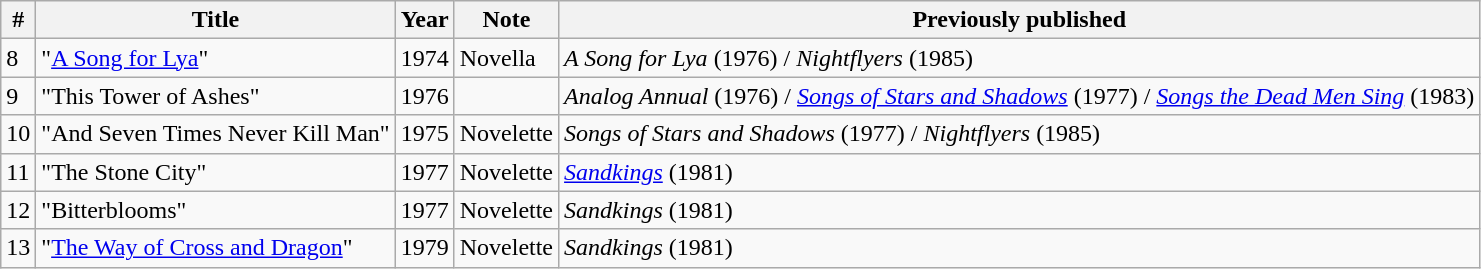<table class="wikitable">
<tr>
<th>#</th>
<th>Title</th>
<th>Year</th>
<th>Note</th>
<th>Previously published</th>
</tr>
<tr>
<td>8</td>
<td>"<a href='#'>A Song for Lya</a>"</td>
<td>1974</td>
<td>Novella</td>
<td><em>A Song for Lya</em> (1976) / <em>Nightflyers</em> (1985)</td>
</tr>
<tr>
<td>9</td>
<td>"This Tower of Ashes"</td>
<td>1976</td>
<td></td>
<td><em>Analog Annual</em> (1976) / <em><a href='#'>Songs of Stars and Shadows</a></em> (1977) / <em><a href='#'>Songs the Dead Men Sing</a></em> (1983)</td>
</tr>
<tr>
<td>10</td>
<td>"And Seven Times Never Kill Man"</td>
<td>1975</td>
<td>Novelette</td>
<td><em>Songs of Stars and Shadows</em> (1977) / <em>Nightflyers</em> (1985)</td>
</tr>
<tr>
<td>11</td>
<td>"The Stone City"</td>
<td>1977</td>
<td>Novelette</td>
<td><em><a href='#'>Sandkings</a></em> (1981)</td>
</tr>
<tr>
<td>12</td>
<td>"Bitterblooms"</td>
<td>1977</td>
<td>Novelette</td>
<td><em>Sandkings</em> (1981)</td>
</tr>
<tr>
<td>13</td>
<td>"<a href='#'>The Way of Cross and Dragon</a>"</td>
<td>1979</td>
<td>Novelette</td>
<td><em>Sandkings</em> (1981)</td>
</tr>
</table>
